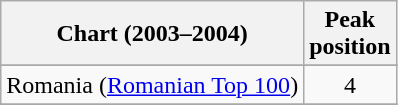<table class="wikitable sortable">
<tr>
<th>Chart (2003–2004)</th>
<th>Peak<br>position</th>
</tr>
<tr>
</tr>
<tr>
</tr>
<tr>
</tr>
<tr>
</tr>
<tr>
</tr>
<tr>
</tr>
<tr>
</tr>
<tr>
<td>Romania (<a href='#'>Romanian Top 100</a>)</td>
<td align="center">4</td>
</tr>
<tr>
</tr>
<tr>
</tr>
<tr>
</tr>
<tr>
</tr>
<tr>
</tr>
</table>
